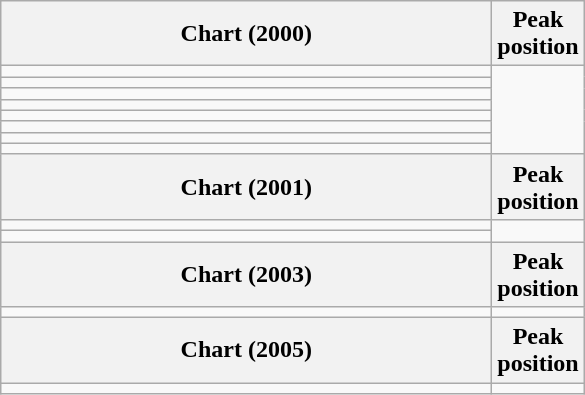<table class="wikitable sortable">
<tr>
<th style="width:20em;">Chart (2000)</th>
<th>Peak<br>position</th>
</tr>
<tr>
<td></td>
</tr>
<tr>
<td></td>
</tr>
<tr>
<td></td>
</tr>
<tr>
<td></td>
</tr>
<tr>
<td></td>
</tr>
<tr>
<td></td>
</tr>
<tr>
<td></td>
</tr>
<tr>
<td></td>
</tr>
<tr>
<th style="width:20em;">Chart (2001)</th>
<th>Peak<br>position</th>
</tr>
<tr>
<td></td>
</tr>
<tr>
<td></td>
</tr>
<tr>
<th style="width:20em;">Chart (2003)</th>
<th>Peak<br>position</th>
</tr>
<tr>
<td></td>
</tr>
<tr>
<th style="width:20em;">Chart (2005)</th>
<th>Peak<br>position</th>
</tr>
<tr>
<td></td>
</tr>
</table>
